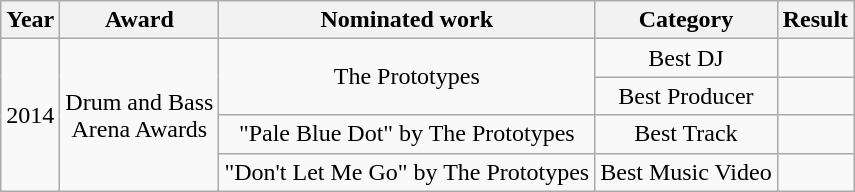<table class="wikitable plainrowheaders" style="text-align:center;">
<tr>
<th>Year</th>
<th>Award</th>
<th>Nominated work</th>
<th>Category</th>
<th>Result</th>
</tr>
<tr>
<td rowspan="4">2014</td>
<td rowspan="4">Drum and Bass<br>Arena Awards</td>
<td rowspan="2">The Prototypes</td>
<td>Best DJ</td>
<td></td>
</tr>
<tr>
<td>Best Producer</td>
<td></td>
</tr>
<tr>
<td>"Pale Blue Dot" by The Prototypes</td>
<td>Best Track</td>
<td></td>
</tr>
<tr>
<td>"Don't Let Me Go" by The Prototypes</td>
<td>Best Music Video</td>
<td></td>
</tr>
</table>
